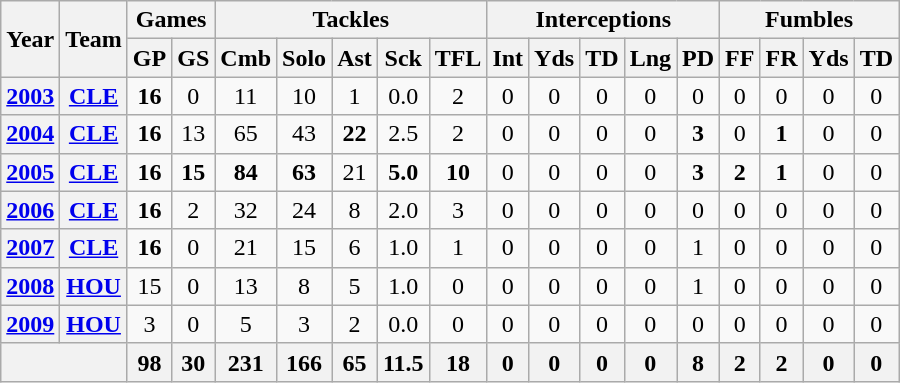<table class="wikitable" style="text-align:center">
<tr>
<th rowspan="2">Year</th>
<th rowspan="2">Team</th>
<th colspan="2">Games</th>
<th colspan="5">Tackles</th>
<th colspan="5">Interceptions</th>
<th colspan="4">Fumbles</th>
</tr>
<tr>
<th>GP</th>
<th>GS</th>
<th>Cmb</th>
<th>Solo</th>
<th>Ast</th>
<th>Sck</th>
<th>TFL</th>
<th>Int</th>
<th>Yds</th>
<th>TD</th>
<th>Lng</th>
<th>PD</th>
<th>FF</th>
<th>FR</th>
<th>Yds</th>
<th>TD</th>
</tr>
<tr>
<th><a href='#'>2003</a></th>
<th><a href='#'>CLE</a></th>
<td><strong>16</strong></td>
<td>0</td>
<td>11</td>
<td>10</td>
<td>1</td>
<td>0.0</td>
<td>2</td>
<td>0</td>
<td>0</td>
<td>0</td>
<td>0</td>
<td>0</td>
<td>0</td>
<td>0</td>
<td>0</td>
<td>0</td>
</tr>
<tr>
<th><a href='#'>2004</a></th>
<th><a href='#'>CLE</a></th>
<td><strong>16</strong></td>
<td>13</td>
<td>65</td>
<td>43</td>
<td><strong>22</strong></td>
<td>2.5</td>
<td>2</td>
<td>0</td>
<td>0</td>
<td>0</td>
<td>0</td>
<td><strong>3</strong></td>
<td>0</td>
<td><strong>1</strong></td>
<td>0</td>
<td>0</td>
</tr>
<tr>
<th><a href='#'>2005</a></th>
<th><a href='#'>CLE</a></th>
<td><strong>16</strong></td>
<td><strong>15</strong></td>
<td><strong>84</strong></td>
<td><strong>63</strong></td>
<td>21</td>
<td><strong>5.0</strong></td>
<td><strong>10</strong></td>
<td>0</td>
<td>0</td>
<td>0</td>
<td>0</td>
<td><strong>3</strong></td>
<td><strong>2</strong></td>
<td><strong>1</strong></td>
<td>0</td>
<td>0</td>
</tr>
<tr>
<th><a href='#'>2006</a></th>
<th><a href='#'>CLE</a></th>
<td><strong>16</strong></td>
<td>2</td>
<td>32</td>
<td>24</td>
<td>8</td>
<td>2.0</td>
<td>3</td>
<td>0</td>
<td>0</td>
<td>0</td>
<td>0</td>
<td>0</td>
<td>0</td>
<td>0</td>
<td>0</td>
<td>0</td>
</tr>
<tr>
<th><a href='#'>2007</a></th>
<th><a href='#'>CLE</a></th>
<td><strong>16</strong></td>
<td>0</td>
<td>21</td>
<td>15</td>
<td>6</td>
<td>1.0</td>
<td>1</td>
<td>0</td>
<td>0</td>
<td>0</td>
<td>0</td>
<td>1</td>
<td>0</td>
<td>0</td>
<td>0</td>
<td>0</td>
</tr>
<tr>
<th><a href='#'>2008</a></th>
<th><a href='#'>HOU</a></th>
<td>15</td>
<td>0</td>
<td>13</td>
<td>8</td>
<td>5</td>
<td>1.0</td>
<td>0</td>
<td>0</td>
<td>0</td>
<td>0</td>
<td>0</td>
<td>1</td>
<td>0</td>
<td>0</td>
<td>0</td>
<td>0</td>
</tr>
<tr>
<th><a href='#'>2009</a></th>
<th><a href='#'>HOU</a></th>
<td>3</td>
<td>0</td>
<td>5</td>
<td>3</td>
<td>2</td>
<td>0.0</td>
<td>0</td>
<td>0</td>
<td>0</td>
<td>0</td>
<td>0</td>
<td>0</td>
<td>0</td>
<td>0</td>
<td>0</td>
<td>0</td>
</tr>
<tr>
<th colspan="2"></th>
<th>98</th>
<th>30</th>
<th>231</th>
<th>166</th>
<th>65</th>
<th>11.5</th>
<th>18</th>
<th>0</th>
<th>0</th>
<th>0</th>
<th>0</th>
<th>8</th>
<th>2</th>
<th>2</th>
<th>0</th>
<th>0</th>
</tr>
</table>
